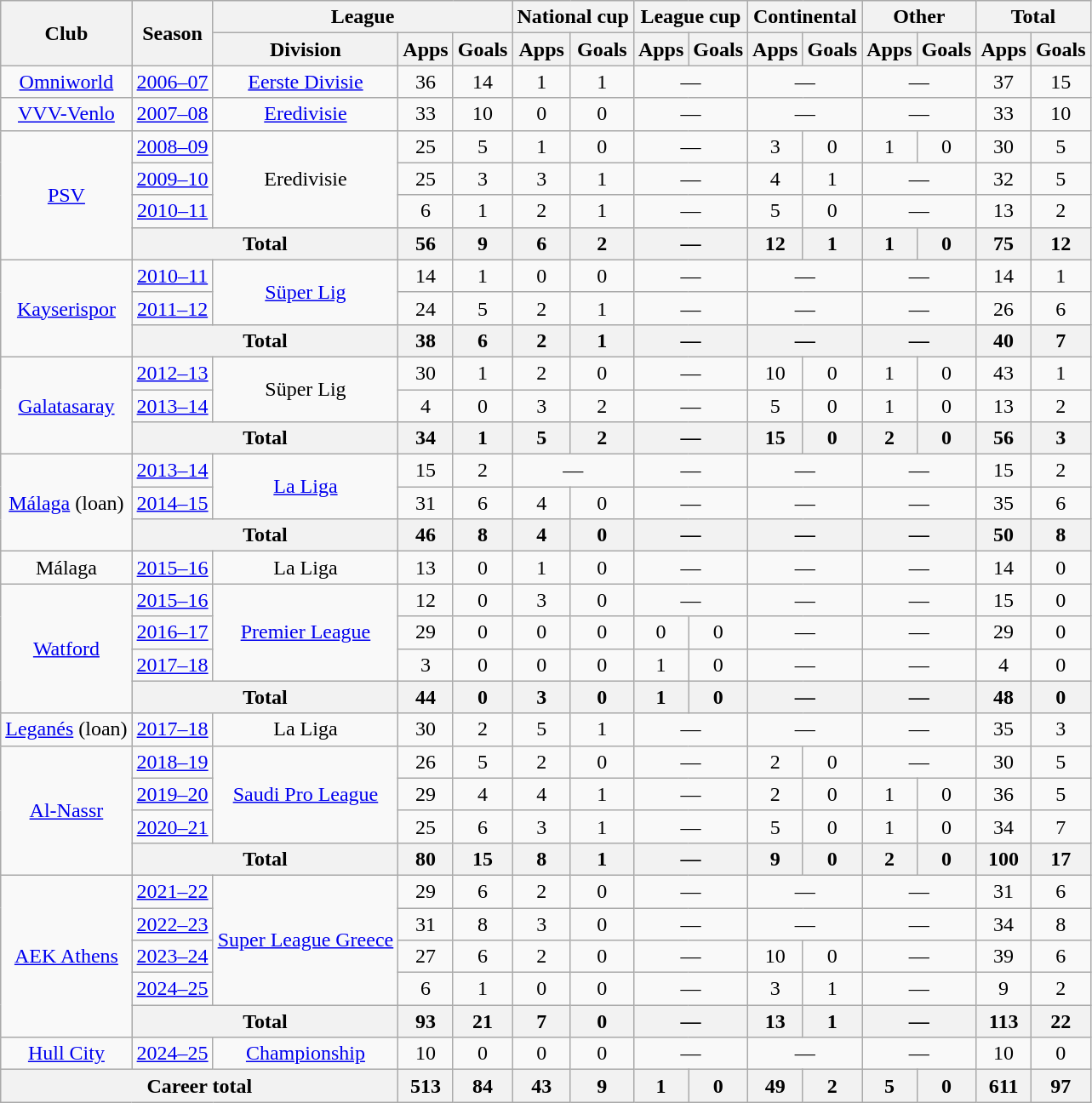<table class="wikitable" style="text-align: center">
<tr>
<th rowspan="2">Club</th>
<th rowspan="2">Season</th>
<th colspan="3">League</th>
<th colspan="2">National cup</th>
<th colspan="2">League cup</th>
<th colspan="2">Continental</th>
<th colspan="2">Other</th>
<th colspan="2">Total</th>
</tr>
<tr>
<th>Division</th>
<th>Apps</th>
<th>Goals</th>
<th>Apps</th>
<th>Goals</th>
<th>Apps</th>
<th>Goals</th>
<th>Apps</th>
<th>Goals</th>
<th>Apps</th>
<th>Goals</th>
<th>Apps</th>
<th>Goals</th>
</tr>
<tr>
<td><a href='#'>Omniworld</a></td>
<td><a href='#'>2006–07</a></td>
<td><a href='#'>Eerste Divisie</a></td>
<td>36</td>
<td>14</td>
<td>1</td>
<td>1</td>
<td colspan="2">—</td>
<td colspan="2">—</td>
<td colspan="2">—</td>
<td>37</td>
<td>15</td>
</tr>
<tr>
<td><a href='#'>VVV-Venlo</a></td>
<td><a href='#'>2007–08</a></td>
<td><a href='#'>Eredivisie</a></td>
<td>33</td>
<td>10</td>
<td>0</td>
<td>0</td>
<td colspan="2">—</td>
<td colspan="2">—</td>
<td colspan="2">—</td>
<td>33</td>
<td>10</td>
</tr>
<tr>
<td rowspan="4"><a href='#'>PSV</a></td>
<td><a href='#'>2008–09</a></td>
<td rowspan="3">Eredivisie</td>
<td>25</td>
<td>5</td>
<td>1</td>
<td>0</td>
<td colspan="2">—</td>
<td>3</td>
<td>0</td>
<td>1</td>
<td>0</td>
<td>30</td>
<td>5</td>
</tr>
<tr>
<td><a href='#'>2009–10</a></td>
<td>25</td>
<td>3</td>
<td>3</td>
<td>1</td>
<td colspan="2">—</td>
<td>4</td>
<td>1</td>
<td colspan="2">—</td>
<td>32</td>
<td>5</td>
</tr>
<tr>
<td><a href='#'>2010–11</a></td>
<td>6</td>
<td>1</td>
<td>2</td>
<td>1</td>
<td colspan="2">—</td>
<td>5</td>
<td>0</td>
<td colspan="2">—</td>
<td>13</td>
<td>2</td>
</tr>
<tr>
<th colspan="2">Total</th>
<th>56</th>
<th>9</th>
<th>6</th>
<th>2</th>
<th colspan="2">—</th>
<th>12</th>
<th>1</th>
<th>1</th>
<th>0</th>
<th>75</th>
<th>12</th>
</tr>
<tr>
<td rowspan="3"><a href='#'>Kayserispor</a></td>
<td><a href='#'>2010–11</a></td>
<td rowspan="2"><a href='#'>Süper Lig</a></td>
<td>14</td>
<td>1</td>
<td>0</td>
<td>0</td>
<td colspan="2">—</td>
<td colspan="2">—</td>
<td colspan="2">—</td>
<td>14</td>
<td>1</td>
</tr>
<tr>
<td><a href='#'>2011–12</a></td>
<td>24</td>
<td>5</td>
<td>2</td>
<td>1</td>
<td colspan="2">—</td>
<td colspan="2">—</td>
<td colspan="2">—</td>
<td>26</td>
<td>6</td>
</tr>
<tr>
<th colspan="2">Total</th>
<th>38</th>
<th>6</th>
<th>2</th>
<th>1</th>
<th colspan="2">—</th>
<th colspan="2">—</th>
<th colspan="2">—</th>
<th>40</th>
<th>7</th>
</tr>
<tr>
<td rowspan="3"><a href='#'>Galatasaray</a></td>
<td><a href='#'>2012–13</a></td>
<td rowspan="2">Süper Lig</td>
<td>30</td>
<td>1</td>
<td>2</td>
<td>0</td>
<td colspan="2">—</td>
<td>10</td>
<td>0</td>
<td>1</td>
<td>0</td>
<td>43</td>
<td>1</td>
</tr>
<tr>
<td><a href='#'>2013–14</a></td>
<td>4</td>
<td>0</td>
<td>3</td>
<td>2</td>
<td colspan="2">—</td>
<td>5</td>
<td>0</td>
<td>1</td>
<td>0</td>
<td>13</td>
<td>2</td>
</tr>
<tr>
<th colspan="2">Total</th>
<th>34</th>
<th>1</th>
<th>5</th>
<th>2</th>
<th colspan="2">—</th>
<th>15</th>
<th>0</th>
<th>2</th>
<th>0</th>
<th>56</th>
<th>3</th>
</tr>
<tr>
<td rowspan="3"><a href='#'>Málaga</a> (loan)</td>
<td><a href='#'>2013–14</a></td>
<td rowspan="2"><a href='#'>La Liga</a></td>
<td>15</td>
<td>2</td>
<td colspan="2">—</td>
<td colspan="2">—</td>
<td colspan="2">—</td>
<td colspan="2">—</td>
<td>15</td>
<td>2</td>
</tr>
<tr>
<td><a href='#'>2014–15</a></td>
<td>31</td>
<td>6</td>
<td>4</td>
<td>0</td>
<td colspan="2">—</td>
<td colspan="2">—</td>
<td colspan="2">—</td>
<td>35</td>
<td>6</td>
</tr>
<tr>
<th colspan="2">Total</th>
<th>46</th>
<th>8</th>
<th>4</th>
<th>0</th>
<th colspan="2">—</th>
<th colspan="2">—</th>
<th colspan="2">—</th>
<th>50</th>
<th>8</th>
</tr>
<tr>
<td>Málaga</td>
<td><a href='#'>2015–16</a></td>
<td>La Liga</td>
<td>13</td>
<td>0</td>
<td>1</td>
<td>0</td>
<td colspan="2">—</td>
<td colspan="2">—</td>
<td colspan="2">—</td>
<td>14</td>
<td>0</td>
</tr>
<tr>
<td rowspan="4"><a href='#'>Watford</a></td>
<td><a href='#'>2015–16</a></td>
<td rowspan="3"><a href='#'>Premier League</a></td>
<td>12</td>
<td>0</td>
<td>3</td>
<td>0</td>
<td colspan="2">—</td>
<td colspan="2">—</td>
<td colspan="2">—</td>
<td>15</td>
<td>0</td>
</tr>
<tr>
<td><a href='#'>2016–17</a></td>
<td>29</td>
<td>0</td>
<td>0</td>
<td>0</td>
<td>0</td>
<td>0</td>
<td colspan="2">—</td>
<td colspan="2">—</td>
<td>29</td>
<td>0</td>
</tr>
<tr>
<td><a href='#'>2017–18</a></td>
<td>3</td>
<td>0</td>
<td>0</td>
<td>0</td>
<td>1</td>
<td>0</td>
<td colspan="2">—</td>
<td colspan="2">—</td>
<td>4</td>
<td>0</td>
</tr>
<tr>
<th colspan="2">Total</th>
<th>44</th>
<th>0</th>
<th>3</th>
<th>0</th>
<th>1</th>
<th>0</th>
<th colspan="2">—</th>
<th colspan="2">—</th>
<th>48</th>
<th>0</th>
</tr>
<tr>
<td><a href='#'>Leganés</a> (loan)</td>
<td><a href='#'>2017–18</a></td>
<td>La Liga</td>
<td>30</td>
<td>2</td>
<td>5</td>
<td>1</td>
<td colspan="2">—</td>
<td colspan="2">—</td>
<td colspan="2">—</td>
<td>35</td>
<td>3</td>
</tr>
<tr>
<td rowspan="4"><a href='#'>Al-Nassr</a></td>
<td><a href='#'>2018–19</a></td>
<td rowspan="3"><a href='#'>Saudi Pro League</a></td>
<td>26</td>
<td>5</td>
<td>2</td>
<td>0</td>
<td colspan="2">—</td>
<td>2</td>
<td>0</td>
<td colspan="2">—</td>
<td>30</td>
<td>5</td>
</tr>
<tr>
<td><a href='#'>2019–20</a></td>
<td>29</td>
<td>4</td>
<td>4</td>
<td>1</td>
<td colspan="2">—</td>
<td>2</td>
<td>0</td>
<td>1</td>
<td>0</td>
<td>36</td>
<td>5</td>
</tr>
<tr>
<td><a href='#'>2020–21</a></td>
<td>25</td>
<td>6</td>
<td>3</td>
<td>1</td>
<td colspan="2">—</td>
<td>5</td>
<td>0</td>
<td>1</td>
<td>0</td>
<td>34</td>
<td>7</td>
</tr>
<tr>
<th colspan="2">Total</th>
<th>80</th>
<th>15</th>
<th>8</th>
<th>1</th>
<th colspan="2">—</th>
<th>9</th>
<th>0</th>
<th>2</th>
<th>0</th>
<th>100</th>
<th>17</th>
</tr>
<tr>
<td rowspan="5"><a href='#'>AEK Athens</a></td>
<td><a href='#'>2021–22</a></td>
<td rowspan="4"><a href='#'>Super League Greece</a></td>
<td>29</td>
<td>6</td>
<td>2</td>
<td>0</td>
<td colspan="2">—</td>
<td colspan="2">—</td>
<td colspan="2">—</td>
<td>31</td>
<td>6</td>
</tr>
<tr>
<td><a href='#'>2022–23</a></td>
<td>31</td>
<td>8</td>
<td>3</td>
<td>0</td>
<td colspan="2">—</td>
<td colspan="2">—</td>
<td colspan="2">—</td>
<td>34</td>
<td>8</td>
</tr>
<tr>
<td><a href='#'>2023–24</a></td>
<td>27</td>
<td>6</td>
<td>2</td>
<td>0</td>
<td colspan="2">—</td>
<td>10</td>
<td>0</td>
<td colspan="2">—</td>
<td>39</td>
<td>6</td>
</tr>
<tr>
<td><a href='#'>2024–25</a></td>
<td>6</td>
<td>1</td>
<td>0</td>
<td>0</td>
<td colspan="2">—</td>
<td>3</td>
<td>1</td>
<td colspan="2">—</td>
<td>9</td>
<td>2</td>
</tr>
<tr>
<th colspan="2">Total</th>
<th>93</th>
<th>21</th>
<th>7</th>
<th>0</th>
<th colspan="2">—</th>
<th>13</th>
<th>1</th>
<th colspan="2">—</th>
<th>113</th>
<th>22</th>
</tr>
<tr>
<td><a href='#'>Hull City</a></td>
<td><a href='#'>2024–25</a></td>
<td><a href='#'>Championship</a></td>
<td>10</td>
<td>0</td>
<td>0</td>
<td>0</td>
<td colspan="2">—</td>
<td colspan="2">—</td>
<td colspan="2">—</td>
<td>10</td>
<td>0</td>
</tr>
<tr>
<th colspan="3">Career total</th>
<th>513</th>
<th>84</th>
<th>43</th>
<th>9</th>
<th>1</th>
<th>0</th>
<th>49</th>
<th>2</th>
<th>5</th>
<th>0</th>
<th>611</th>
<th>97</th>
</tr>
</table>
